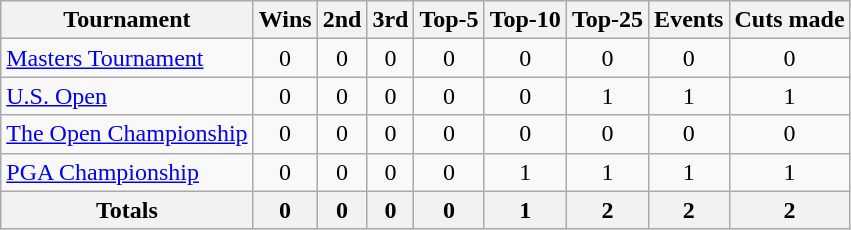<table class=wikitable style=text-align:center>
<tr>
<th>Tournament</th>
<th>Wins</th>
<th>2nd</th>
<th>3rd</th>
<th>Top-5</th>
<th>Top-10</th>
<th>Top-25</th>
<th>Events</th>
<th>Cuts made</th>
</tr>
<tr>
<td align=left><a href='#'>Masters Tournament</a></td>
<td>0</td>
<td>0</td>
<td>0</td>
<td>0</td>
<td>0</td>
<td>0</td>
<td>0</td>
<td>0</td>
</tr>
<tr>
<td align=left><a href='#'>U.S. Open</a></td>
<td>0</td>
<td>0</td>
<td>0</td>
<td>0</td>
<td>0</td>
<td>1</td>
<td>1</td>
<td>1</td>
</tr>
<tr>
<td align=left><a href='#'>The Open Championship</a></td>
<td>0</td>
<td>0</td>
<td>0</td>
<td>0</td>
<td>0</td>
<td>0</td>
<td>0</td>
<td>0</td>
</tr>
<tr>
<td align=left><a href='#'>PGA Championship</a></td>
<td>0</td>
<td>0</td>
<td>0</td>
<td>0</td>
<td>1</td>
<td>1</td>
<td>1</td>
<td>1</td>
</tr>
<tr>
<th>Totals</th>
<th>0</th>
<th>0</th>
<th>0</th>
<th>0</th>
<th>1</th>
<th>2</th>
<th>2</th>
<th>2</th>
</tr>
</table>
